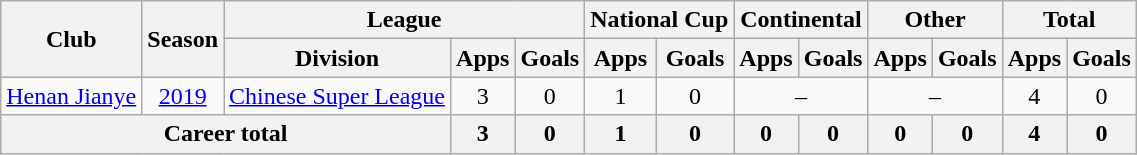<table class="wikitable" style="text-align: center">
<tr>
<th rowspan="2">Club</th>
<th rowspan="2">Season</th>
<th colspan="3">League</th>
<th colspan="2">National Cup</th>
<th colspan="2">Continental</th>
<th colspan="2">Other</th>
<th colspan="2">Total</th>
</tr>
<tr>
<th>Division</th>
<th>Apps</th>
<th>Goals</th>
<th>Apps</th>
<th>Goals</th>
<th>Apps</th>
<th>Goals</th>
<th>Apps</th>
<th>Goals</th>
<th>Apps</th>
<th>Goals</th>
</tr>
<tr>
<td><a href='#'>Henan Jianye</a></td>
<td><a href='#'>2019</a></td>
<td><a href='#'>Chinese Super League</a></td>
<td>3</td>
<td>0</td>
<td>1</td>
<td>0</td>
<td colspan="2">–</td>
<td colspan="2">–</td>
<td>4</td>
<td>0</td>
</tr>
<tr>
<th colspan=3>Career total</th>
<th>3</th>
<th>0</th>
<th>1</th>
<th>0</th>
<th>0</th>
<th>0</th>
<th>0</th>
<th>0</th>
<th>4</th>
<th>0</th>
</tr>
</table>
